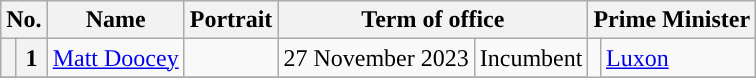<table class="wikitable">
<tr>
<th colspan="2">No.</th>
<th>Name</th>
<th>Portrait</th>
<th colspan="2">Term of office</th>
<th colspan="2">Prime Minister</th>
</tr>
<tr>
<th style="color:inherit;background:"></th>
<th>1</th>
<td><a href='#'>Matt Doocey</a></td>
<td></td>
<td>27 November 2023</td>
<td>Incumbent</td>
<td rowspan="3" width="1" style="color:inherit;background:"></td>
<td><a href='#'>Luxon</a></td>
</tr>
<tr>
</tr>
</table>
